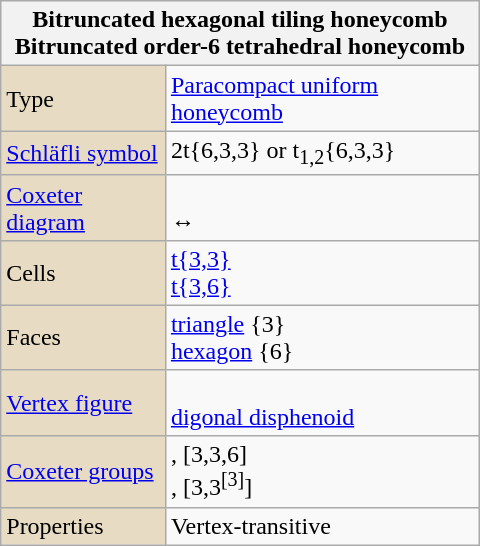<table class="wikitable" align="right" style="margin-left:10px" width="320">
<tr>
<th bgcolor=#e7dcc3 colspan=2>Bitruncated hexagonal tiling honeycomb<br>Bitruncated order-6 tetrahedral honeycomb</th>
</tr>
<tr>
<td bgcolor=#e7dcc3>Type</td>
<td><a href='#'>Paracompact uniform honeycomb</a></td>
</tr>
<tr>
<td bgcolor=#e7dcc3><a href='#'>Schläfli symbol</a></td>
<td>2t{6,3,3} or t<sub>1,2</sub>{6,3,3}</td>
</tr>
<tr>
<td bgcolor=#e7dcc3><a href='#'>Coxeter diagram</a></td>
<td><br> ↔ </td>
</tr>
<tr>
<td bgcolor=#e7dcc3>Cells</td>
<td><a href='#'>t{3,3}</a> <br><a href='#'>t{3,6}</a> </td>
</tr>
<tr>
<td bgcolor=#e7dcc3>Faces</td>
<td><a href='#'>triangle</a> {3}<br><a href='#'>hexagon</a> {6}</td>
</tr>
<tr>
<td bgcolor=#e7dcc3><a href='#'>Vertex figure</a></td>
<td><br><a href='#'>digonal disphenoid</a></td>
</tr>
<tr>
<td bgcolor=#e7dcc3><a href='#'>Coxeter groups</a></td>
<td>, [3,3,6]<br>, [3,3<sup>[3]</sup>]</td>
</tr>
<tr>
<td bgcolor=#e7dcc3>Properties</td>
<td>Vertex-transitive</td>
</tr>
</table>
